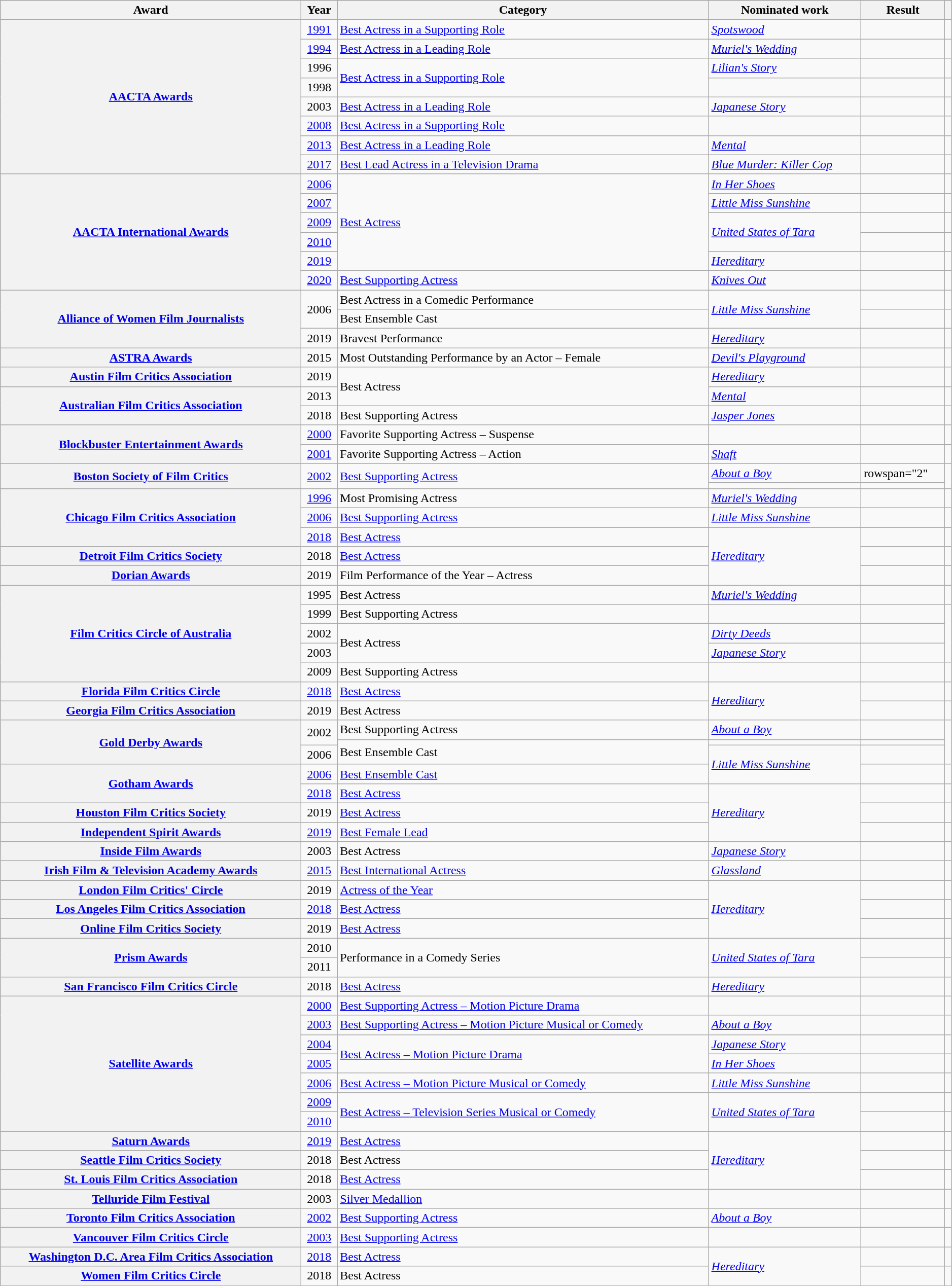<table class="wikitable plainrowheaders sortable" style="width:99%;">
<tr style="background:#ccc; text-align:center;">
<th scope="col">Award</th>
<th scope="col">Year</th>
<th scope="col">Category</th>
<th scope="col">Nominated work</th>
<th scope="col">Result</th>
<th scope="col" class="unsortable"></th>
</tr>
<tr>
<th scope="row" rowspan="8"><a href='#'>AACTA Awards</a></th>
<td style="text-align:center;"><a href='#'>1991</a></td>
<td><a href='#'>Best Actress in a Supporting Role</a></td>
<td><em><a href='#'>Spotswood</a></em></td>
<td></td>
<td style="text-align:center;"></td>
</tr>
<tr>
<td style="text-align:center;"><a href='#'>1994</a></td>
<td><a href='#'>Best Actress in a Leading Role</a></td>
<td><em><a href='#'>Muriel's Wedding</a></em></td>
<td></td>
<td style="text-align:center;"></td>
</tr>
<tr>
<td style="text-align:center;">1996</td>
<td rowspan="2"><a href='#'>Best Actress in a Supporting Role</a></td>
<td><em><a href='#'>Lilian's Story</a></em></td>
<td></td>
<td style="text-align:center;"></td>
</tr>
<tr>
<td style="text-align:center;">1998</td>
<td></td>
<td></td>
<td style="text-align:center;"></td>
</tr>
<tr>
<td style="text-align:center;">2003</td>
<td><a href='#'>Best Actress in a Leading Role</a></td>
<td><em><a href='#'>Japanese Story</a></em></td>
<td></td>
<td style="text-align:center;"></td>
</tr>
<tr>
<td style="text-align:center;"><a href='#'>2008</a></td>
<td><a href='#'>Best Actress in a Supporting Role</a></td>
<td></td>
<td></td>
<td style="text-align:center;"></td>
</tr>
<tr>
<td style="text-align:center;"><a href='#'>2013</a></td>
<td><a href='#'>Best Actress in a Leading Role</a></td>
<td><em><a href='#'>Mental</a></em></td>
<td></td>
<td style="text-align:center;"></td>
</tr>
<tr>
<td style="text-align:center;"><a href='#'>2017</a></td>
<td><a href='#'>Best Lead Actress in a Television Drama</a></td>
<td><em><a href='#'>Blue Murder: Killer Cop</a></em></td>
<td></td>
<td style="text-align:center;"></td>
</tr>
<tr>
<th rowspan="6" scope="row"><a href='#'>AACTA International Awards</a></th>
<td style="text-align:center;"><a href='#'>2006</a></td>
<td rowspan="5"><a href='#'>Best Actress</a></td>
<td><em><a href='#'>In Her Shoes</a></em></td>
<td></td>
<td style="text-align:center;"></td>
</tr>
<tr>
<td style="text-align:center;"><a href='#'>2007</a></td>
<td><em><a href='#'>Little Miss Sunshine</a></em></td>
<td></td>
<td style="text-align:center;"></td>
</tr>
<tr>
<td style="text-align:center;"><a href='#'>2009</a></td>
<td rowspan="2"><em><a href='#'>United States of Tara</a></em></td>
<td></td>
<td style="text-align:center;"></td>
</tr>
<tr>
<td style="text-align:center;"><a href='#'>2010</a></td>
<td></td>
<td style="text-align:center;"></td>
</tr>
<tr>
<td style="text-align:center;"><a href='#'>2019</a></td>
<td><em><a href='#'>Hereditary</a></em></td>
<td></td>
<td style="text-align:center;"></td>
</tr>
<tr>
<td style="text-align:center;"><a href='#'>2020</a></td>
<td><a href='#'>Best Supporting Actress</a></td>
<td><a href='#'><em>Knives Out</em></a></td>
<td></td>
<td style="text-align:center;"></td>
</tr>
<tr>
<th scope="row" rowspan="3"><a href='#'>Alliance of Women Film Journalists</a></th>
<td rowspan="2" style="text-align:center;">2006</td>
<td>Best Actress in a Comedic Performance</td>
<td rowspan="2"><em><a href='#'>Little Miss Sunshine</a></em></td>
<td></td>
<td style="text-align:center;"></td>
</tr>
<tr>
<td>Best Ensemble Cast</td>
<td></td>
<td style="text-align:center;"></td>
</tr>
<tr>
<td style="text-align:center;">2019</td>
<td>Bravest Performance</td>
<td><em><a href='#'>Hereditary</a></em></td>
<td></td>
<td style="text-align:center;"></td>
</tr>
<tr>
<th scope="row"><a href='#'>ASTRA Awards</a></th>
<td style="text-align:center;">2015</td>
<td>Most Outstanding Performance by an Actor – Female</td>
<td><em><a href='#'>Devil's Playground</a></em></td>
<td></td>
<td style="text-align:center;"></td>
</tr>
<tr>
<th scope="row"><a href='#'>Austin Film Critics Association</a></th>
<td style="text-align:center;">2019</td>
<td rowspan="2">Best Actress</td>
<td><em><a href='#'>Hereditary</a></em></td>
<td></td>
<td style="text-align:center;"></td>
</tr>
<tr>
<th scope="row" rowspan="2"><a href='#'>Australian Film Critics Association</a></th>
<td style="text-align:center;">2013</td>
<td><em><a href='#'>Mental</a></em></td>
<td></td>
<td style="text-align:center;"></td>
</tr>
<tr>
<td style="text-align:center;">2018</td>
<td>Best Supporting Actress</td>
<td><em><a href='#'>Jasper Jones</a></em></td>
<td></td>
<td style="text-align:center;"></td>
</tr>
<tr>
<th scope="row" rowspan="2"><a href='#'>Blockbuster Entertainment Awards</a></th>
<td style="text-align:center;"><a href='#'>2000</a></td>
<td>Favorite Supporting Actress – Suspense</td>
<td></td>
<td></td>
<td style="text-align:center;"></td>
</tr>
<tr>
<td style="text-align:center;"><a href='#'>2001</a></td>
<td>Favorite Supporting Actress – Action</td>
<td><em><a href='#'>Shaft</a></em></td>
<td></td>
<td style="text-align:center;"></td>
</tr>
<tr>
<th scope="row" rowspan="2"><a href='#'>Boston Society of Film Critics</a></th>
<td rowspan="2" style="text-align:center;"><a href='#'>2002</a></td>
<td rowspan="2"><a href='#'>Best Supporting Actress</a></td>
<td><em><a href='#'>About a Boy</a></em></td>
<td>rowspan="2" </td>
<td rowspan="2" style="text-align:center;"></td>
</tr>
<tr>
<td></td>
</tr>
<tr>
<th scope="row" rowspan="3"><a href='#'>Chicago Film Critics Association</a></th>
<td style="text-align:center;"><a href='#'>1996</a></td>
<td>Most Promising Actress</td>
<td><em><a href='#'>Muriel's Wedding</a></em></td>
<td></td>
<td style="text-align:center;"></td>
</tr>
<tr>
<td style="text-align:center;"><a href='#'>2006</a></td>
<td><a href='#'>Best Supporting Actress</a></td>
<td><em><a href='#'>Little Miss Sunshine</a></em></td>
<td></td>
<td style="text-align:center;"></td>
</tr>
<tr>
<td style="text-align:center;"><a href='#'>2018</a></td>
<td><a href='#'>Best Actress</a></td>
<td rowspan="3"><em><a href='#'>Hereditary</a></em></td>
<td></td>
<td style="text-align:center;"></td>
</tr>
<tr>
<th scope="row"><a href='#'>Detroit Film Critics Society</a></th>
<td style="text-align:center;">2018</td>
<td><a href='#'>Best Actress</a></td>
<td></td>
<td style="text-align:center;"></td>
</tr>
<tr>
<th scope="row"><a href='#'>Dorian Awards</a></th>
<td style="text-align:center;">2019</td>
<td>Film Performance of the Year – Actress</td>
<td></td>
<td style="text-align:center;"></td>
</tr>
<tr>
<th scope="row" rowspan="5"><a href='#'>Film Critics Circle of Australia</a></th>
<td style="text-align:center;">1995</td>
<td>Best Actress</td>
<td><em><a href='#'>Muriel's Wedding</a></em></td>
<td></td>
<td style="text-align:center;"></td>
</tr>
<tr>
<td style="text-align:center;">1999</td>
<td>Best Supporting Actress</td>
<td></td>
<td></td>
<td rowspan="3" style="text-align:center;"></td>
</tr>
<tr>
<td style="text-align:center;">2002</td>
<td rowspan="2">Best Actress</td>
<td><em><a href='#'>Dirty Deeds</a></em></td>
<td></td>
</tr>
<tr>
<td style="text-align:center;">2003</td>
<td><em><a href='#'>Japanese Story</a></em></td>
<td></td>
</tr>
<tr>
<td style="text-align:center;">2009</td>
<td>Best Supporting Actress</td>
<td></td>
<td></td>
<td style="text-align:center;"></td>
</tr>
<tr>
<th scope="row"><a href='#'>Florida Film Critics Circle</a></th>
<td style="text-align:center;"><a href='#'>2018</a></td>
<td><a href='#'>Best Actress</a></td>
<td rowspan="2"><em><a href='#'>Hereditary</a></em></td>
<td></td>
<td style="text-align:center;"></td>
</tr>
<tr>
<th scope="row"><a href='#'>Georgia Film Critics Association</a></th>
<td style="text-align:center;">2019</td>
<td>Best Actress</td>
<td></td>
<td style="text-align:center;"></td>
</tr>
<tr>
<th scope="row" rowspan="3"><a href='#'>Gold Derby Awards</a></th>
<td rowspan="2" style="text-align:center;">2002</td>
<td>Best Supporting Actress</td>
<td><em><a href='#'>About a Boy</a></em></td>
<td></td>
<td rowspan="3" style="text-align:center;"></td>
</tr>
<tr>
<td rowspan="2">Best Ensemble Cast</td>
<td></td>
<td></td>
</tr>
<tr>
<td style="text-align:center;">2006</td>
<td rowspan="2"><em><a href='#'>Little Miss Sunshine</a></em></td>
<td></td>
</tr>
<tr>
<th scope="row" rowspan="2"><a href='#'>Gotham Awards</a></th>
<td style="text-align:center;"><a href='#'>2006</a></td>
<td><a href='#'>Best Ensemble Cast</a></td>
<td></td>
<td style="text-align:center;"></td>
</tr>
<tr>
<td style="text-align:center;"><a href='#'>2018</a></td>
<td><a href='#'>Best Actress</a></td>
<td rowspan="3"><em><a href='#'>Hereditary</a></em></td>
<td></td>
<td style="text-align:center;"></td>
</tr>
<tr>
<th scope="row"><a href='#'>Houston Film Critics Society</a></th>
<td style="text-align:center;">2019</td>
<td><a href='#'>Best Actress</a></td>
<td></td>
<td style="text-align:center;"></td>
</tr>
<tr>
<th scope="row"><a href='#'>Independent Spirit Awards</a></th>
<td style="text-align:center;"><a href='#'>2019</a></td>
<td><a href='#'>Best Female Lead</a></td>
<td></td>
<td style="text-align:center;"></td>
</tr>
<tr>
<th scope="row"><a href='#'>Inside Film Awards</a></th>
<td style="text-align:center;">2003</td>
<td>Best Actress</td>
<td><em><a href='#'>Japanese Story</a></em></td>
<td></td>
<td style="text-align:center;"></td>
</tr>
<tr>
<th scope="row"><a href='#'>Irish Film & Television Academy Awards</a></th>
<td style="text-align:center;"><a href='#'>2015</a></td>
<td><a href='#'>Best International Actress</a></td>
<td><em><a href='#'>Glassland</a></em></td>
<td></td>
<td style="text-align:center;"></td>
</tr>
<tr>
<th scope="row"><a href='#'>London Film Critics' Circle</a></th>
<td style="text-align:center;">2019</td>
<td><a href='#'>Actress of the Year</a></td>
<td rowspan="3"><em><a href='#'>Hereditary</a></em></td>
<td></td>
<td style="text-align:center;"></td>
</tr>
<tr>
<th scope="row"><a href='#'>Los Angeles Film Critics Association</a></th>
<td style="text-align:center;"><a href='#'>2018</a></td>
<td><a href='#'>Best Actress</a></td>
<td></td>
<td style="text-align:center;"></td>
</tr>
<tr>
<th scope="row"><a href='#'>Online Film Critics Society</a></th>
<td style="text-align:center;">2019</td>
<td><a href='#'>Best Actress</a></td>
<td></td>
<td style="text-align:center;"></td>
</tr>
<tr>
<th scope="row" rowspan="2"><a href='#'>Prism Awards</a></th>
<td style="text-align:center;">2010</td>
<td rowspan="2">Performance in a Comedy Series</td>
<td rowspan="2"><em><a href='#'>United States of Tara</a></em></td>
<td></td>
<td style="text-align:center;"></td>
</tr>
<tr>
<td style="text-align:center;">2011</td>
<td></td>
<td style="text-align:center;"></td>
</tr>
<tr>
<th scope="row"><a href='#'>San Francisco Film Critics Circle</a></th>
<td style="text-align:center;">2018</td>
<td><a href='#'>Best Actress</a></td>
<td><em><a href='#'>Hereditary</a></em></td>
<td></td>
<td style="text-align:center;"></td>
</tr>
<tr>
<th scope="row" rowspan="7"><a href='#'>Satellite Awards</a></th>
<td style="text-align:center;"><a href='#'>2000</a></td>
<td><a href='#'>Best Supporting Actress – Motion Picture Drama</a></td>
<td></td>
<td></td>
<td style="text-align:center;"></td>
</tr>
<tr>
<td style="text-align:center;"><a href='#'>2003</a></td>
<td><a href='#'>Best Supporting Actress – Motion Picture Musical or Comedy</a></td>
<td><em><a href='#'>About a Boy</a></em></td>
<td></td>
<td style="text-align:center;"></td>
</tr>
<tr>
<td style="text-align:center;"><a href='#'>2004</a></td>
<td rowspan="2"><a href='#'>Best Actress – Motion Picture Drama</a></td>
<td><em><a href='#'>Japanese Story</a></em></td>
<td></td>
<td style="text-align:center;"></td>
</tr>
<tr>
<td style="text-align:center;"><a href='#'>2005</a></td>
<td><em><a href='#'>In Her Shoes</a></em></td>
<td></td>
<td style="text-align:center;"></td>
</tr>
<tr>
<td style="text-align:center;"><a href='#'>2006</a></td>
<td><a href='#'>Best Actress – Motion Picture Musical or Comedy</a></td>
<td><em><a href='#'>Little Miss Sunshine</a></em></td>
<td></td>
<td style="text-align:center;"></td>
</tr>
<tr>
<td style="text-align:center;"><a href='#'>2009</a></td>
<td rowspan="2"><a href='#'>Best Actress – Television Series Musical or Comedy</a></td>
<td rowspan="2"><em><a href='#'>United States of Tara</a></em></td>
<td></td>
<td style="text-align:center;"></td>
</tr>
<tr>
<td style="text-align:center;"><a href='#'>2010</a></td>
<td></td>
<td style="text-align:center;"></td>
</tr>
<tr>
<th scope="row"><a href='#'>Saturn Awards</a></th>
<td style="text-align:center;"><a href='#'>2019</a></td>
<td><a href='#'>Best Actress</a></td>
<td rowspan="3"><em><a href='#'>Hereditary</a></em></td>
<td></td>
<td style="text-align:center;"></td>
</tr>
<tr>
<th scope="row"><a href='#'>Seattle Film Critics Society</a></th>
<td style="text-align:center;">2018</td>
<td>Best Actress</td>
<td></td>
<td style="text-align:center;"></td>
</tr>
<tr>
<th scope="row"><a href='#'>St. Louis Film Critics Association</a></th>
<td style="text-align:center;">2018</td>
<td><a href='#'>Best Actress</a></td>
<td></td>
<td style="text-align:center;"></td>
</tr>
<tr>
<th scope="row"><a href='#'>Telluride Film Festival</a></th>
<td style="text-align:center;">2003</td>
<td><a href='#'>Silver Medallion</a></td>
<td></td>
<td></td>
<td style="text-align:center;"></td>
</tr>
<tr>
<th scope="row"><a href='#'>Toronto Film Critics Association</a></th>
<td style="text-align:center;"><a href='#'>2002</a></td>
<td><a href='#'>Best Supporting Actress</a></td>
<td><em><a href='#'>About a Boy</a></em></td>
<td></td>
<td style="text-align:center;"></td>
</tr>
<tr>
<th scope="row"><a href='#'>Vancouver Film Critics Circle</a></th>
<td style="text-align:center;"><a href='#'>2003</a></td>
<td><a href='#'>Best Supporting Actress</a></td>
<td></td>
<td></td>
<td style="text-align:center;"></td>
</tr>
<tr>
<th scope="row"><a href='#'>Washington D.C. Area Film Critics Association</a></th>
<td style="text-align:center;"><a href='#'>2018</a></td>
<td><a href='#'>Best Actress</a></td>
<td rowspan="2"><em><a href='#'>Hereditary</a></em></td>
<td></td>
<td style="text-align:center;"></td>
</tr>
<tr>
<th scope="row"><a href='#'>Women Film Critics Circle</a></th>
<td style="text-align:center;">2018</td>
<td>Best Actress</td>
<td></td>
<td style="text-align:center;"></td>
</tr>
</table>
